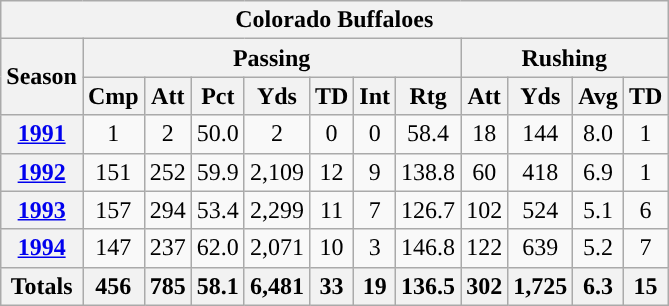<table class=wikitable style="text-align:center;">
<tr>
<th colspan="15">Colorado Buffaloes</th>
</tr>
<tr>
<th rowspan="2">Season</th>
<th colspan="7">Passing</th>
<th colspan="4">Rushing</th>
</tr>
<tr>
<th>Cmp</th>
<th>Att</th>
<th>Pct</th>
<th>Yds</th>
<th>TD</th>
<th>Int</th>
<th>Rtg</th>
<th>Att</th>
<th>Yds</th>
<th>Avg</th>
<th>TD</th>
</tr>
<tr>
<th><a href='#'>1991</a></th>
<td>1</td>
<td>2</td>
<td>50.0</td>
<td>2</td>
<td>0</td>
<td>0</td>
<td>58.4</td>
<td>18</td>
<td>144</td>
<td>8.0</td>
<td>1</td>
</tr>
<tr>
<th><a href='#'>1992</a></th>
<td>151</td>
<td>252</td>
<td>59.9</td>
<td>2,109</td>
<td>12</td>
<td>9</td>
<td>138.8</td>
<td>60</td>
<td>418</td>
<td>6.9</td>
<td>1</td>
</tr>
<tr>
<th><a href='#'>1993</a></th>
<td>157</td>
<td>294</td>
<td>53.4</td>
<td>2,299</td>
<td>11</td>
<td>7</td>
<td>126.7</td>
<td>102</td>
<td>524</td>
<td>5.1</td>
<td>6</td>
</tr>
<tr>
<th><a href='#'>1994</a></th>
<td>147</td>
<td>237</td>
<td>62.0</td>
<td>2,071</td>
<td>10</td>
<td>3</td>
<td>146.8</td>
<td>122</td>
<td>639</td>
<td>5.2</td>
<td>7</td>
</tr>
<tr>
<th>Totals</th>
<th>456</th>
<th>785</th>
<th>58.1</th>
<th>6,481</th>
<th>33</th>
<th>19</th>
<th>136.5</th>
<th>302</th>
<th>1,725</th>
<th>6.3</th>
<th>15</th>
</tr>
</table>
